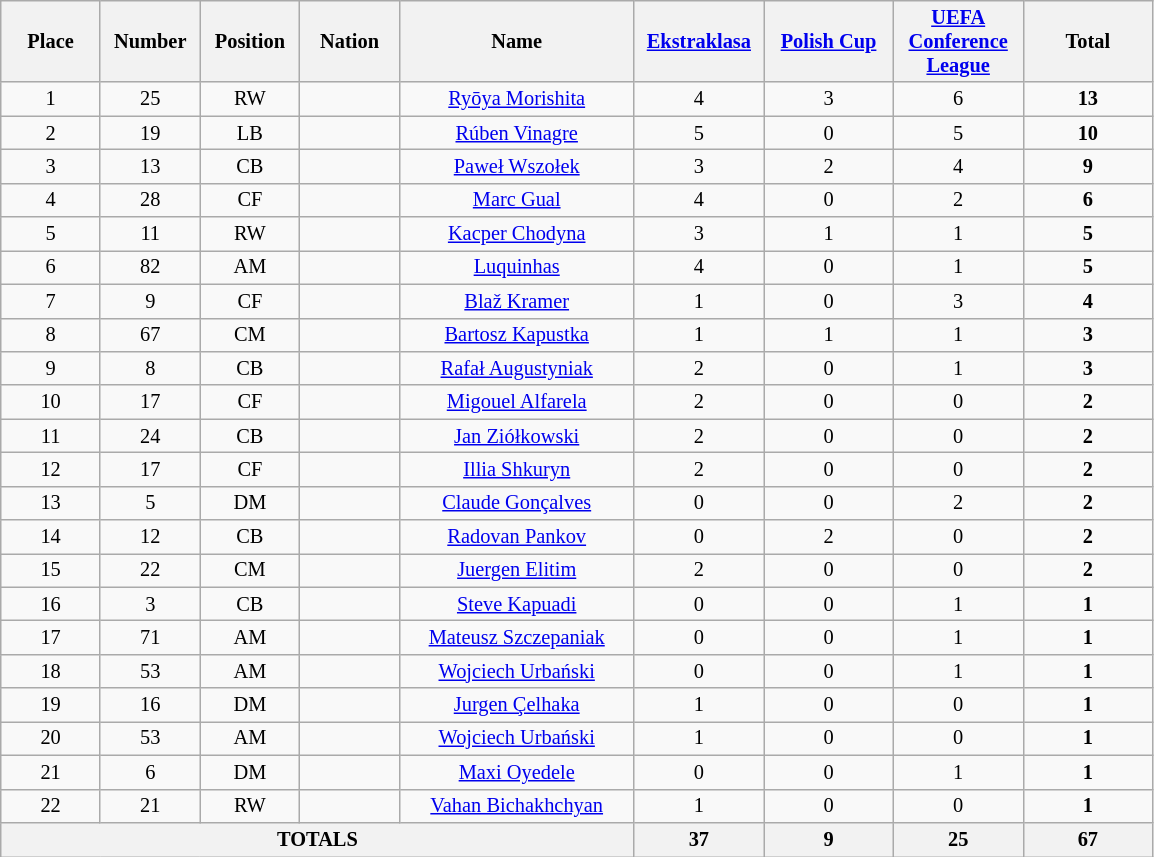<table class="wikitable sortable" style="text-align:center; font-size:85%;">
<tr>
<th width=60>Place</th>
<th width=60>Number</th>
<th width=60>Position</th>
<th width=60>Nation</th>
<th width=150>Name</th>
<th width=80><a href='#'>Ekstraklasa</a></th>
<th width=80><a href='#'>Polish Cup</a></th>
<th width=80><a href='#'>UEFA Conference League</a></th>
<th width=80>Total</th>
</tr>
<tr>
<td>1</td>
<td>25</td>
<td>RW</td>
<td></td>
<td><a href='#'>Ryōya Morishita</a></td>
<td>4</td>
<td>3</td>
<td>6</td>
<td><strong>13</strong></td>
</tr>
<tr>
<td>2</td>
<td>19</td>
<td>LB</td>
<td></td>
<td><a href='#'>Rúben Vinagre</a></td>
<td>5</td>
<td>0</td>
<td>5</td>
<td><strong>10</strong></td>
</tr>
<tr>
<td>3</td>
<td>13</td>
<td>CB</td>
<td></td>
<td><a href='#'>Paweł Wszołek</a></td>
<td>3</td>
<td>2</td>
<td>4</td>
<td><strong>9</strong></td>
</tr>
<tr>
<td>4</td>
<td>28</td>
<td>CF</td>
<td></td>
<td><a href='#'>Marc Gual</a></td>
<td>4</td>
<td>0</td>
<td>2</td>
<td><strong>6</strong></td>
</tr>
<tr>
<td>5</td>
<td>11</td>
<td>RW</td>
<td></td>
<td><a href='#'>Kacper Chodyna</a></td>
<td>3</td>
<td>1</td>
<td>1</td>
<td><strong>5</strong></td>
</tr>
<tr>
<td>6</td>
<td>82</td>
<td>AM</td>
<td></td>
<td><a href='#'>Luquinhas</a></td>
<td>4</td>
<td>0</td>
<td>1</td>
<td><strong>5</strong></td>
</tr>
<tr>
<td>7</td>
<td>9</td>
<td>CF</td>
<td></td>
<td><a href='#'>Blaž Kramer</a></td>
<td>1</td>
<td>0</td>
<td>3</td>
<td><strong>4</strong></td>
</tr>
<tr>
<td>8</td>
<td>67</td>
<td>CM</td>
<td></td>
<td><a href='#'>Bartosz Kapustka</a></td>
<td>1</td>
<td>1</td>
<td>1</td>
<td><strong>3</strong></td>
</tr>
<tr>
<td>9</td>
<td>8</td>
<td>CB</td>
<td></td>
<td><a href='#'>Rafał Augustyniak</a></td>
<td>2</td>
<td>0</td>
<td>1</td>
<td><strong>3</strong></td>
</tr>
<tr>
<td>10</td>
<td>17</td>
<td>CF</td>
<td></td>
<td><a href='#'>Migouel Alfarela</a></td>
<td>2</td>
<td>0</td>
<td>0</td>
<td><strong>2</strong></td>
</tr>
<tr>
<td>11</td>
<td>24</td>
<td>CB</td>
<td></td>
<td><a href='#'>Jan Ziółkowski</a></td>
<td>2</td>
<td>0</td>
<td>0</td>
<td><strong>2</strong></td>
</tr>
<tr>
<td>12</td>
<td>17</td>
<td>CF</td>
<td></td>
<td><a href='#'>Illia Shkuryn</a></td>
<td>2</td>
<td>0</td>
<td>0</td>
<td><strong>2</strong></td>
</tr>
<tr>
<td>13</td>
<td>5</td>
<td>DM</td>
<td></td>
<td><a href='#'>Claude Gonçalves</a></td>
<td>0</td>
<td>0</td>
<td>2</td>
<td><strong>2</strong></td>
</tr>
<tr>
<td>14</td>
<td>12</td>
<td>CB</td>
<td></td>
<td><a href='#'>Radovan Pankov</a></td>
<td>0</td>
<td>2</td>
<td>0</td>
<td><strong>2</strong></td>
</tr>
<tr>
<td>15</td>
<td>22</td>
<td>CM</td>
<td></td>
<td><a href='#'>Juergen Elitim</a></td>
<td>2</td>
<td>0</td>
<td>0</td>
<td><strong>2</strong></td>
</tr>
<tr>
<td>16</td>
<td>3</td>
<td>CB</td>
<td></td>
<td><a href='#'>Steve Kapuadi</a></td>
<td>0</td>
<td>0</td>
<td>1</td>
<td><strong>1</strong></td>
</tr>
<tr>
<td>17</td>
<td>71</td>
<td>AM</td>
<td></td>
<td><a href='#'>Mateusz Szczepaniak</a></td>
<td>0</td>
<td>0</td>
<td>1</td>
<td><strong>1</strong></td>
</tr>
<tr>
<td>18</td>
<td>53</td>
<td>AM</td>
<td></td>
<td><a href='#'>Wojciech Urbański</a></td>
<td>0</td>
<td>0</td>
<td>1</td>
<td><strong>1</strong></td>
</tr>
<tr>
<td>19</td>
<td>16</td>
<td>DM</td>
<td></td>
<td><a href='#'>Jurgen Çelhaka</a></td>
<td>1</td>
<td>0</td>
<td>0</td>
<td><strong>1</strong></td>
</tr>
<tr>
<td>20</td>
<td>53</td>
<td>AM</td>
<td></td>
<td><a href='#'>Wojciech Urbański</a></td>
<td>1</td>
<td>0</td>
<td>0</td>
<td><strong>1</strong></td>
</tr>
<tr>
<td>21</td>
<td>6</td>
<td>DM</td>
<td></td>
<td><a href='#'>Maxi Oyedele</a></td>
<td>0</td>
<td>0</td>
<td>1</td>
<td><strong>1</strong></td>
</tr>
<tr>
<td>22</td>
<td>21</td>
<td>RW</td>
<td></td>
<td><a href='#'>Vahan Bichakhchyan</a></td>
<td>1</td>
<td>0</td>
<td>0</td>
<td><strong>1</strong></td>
</tr>
<tr>
<th colspan="5">TOTALS</th>
<th>37</th>
<th>9</th>
<th>25</th>
<th>67</th>
</tr>
</table>
